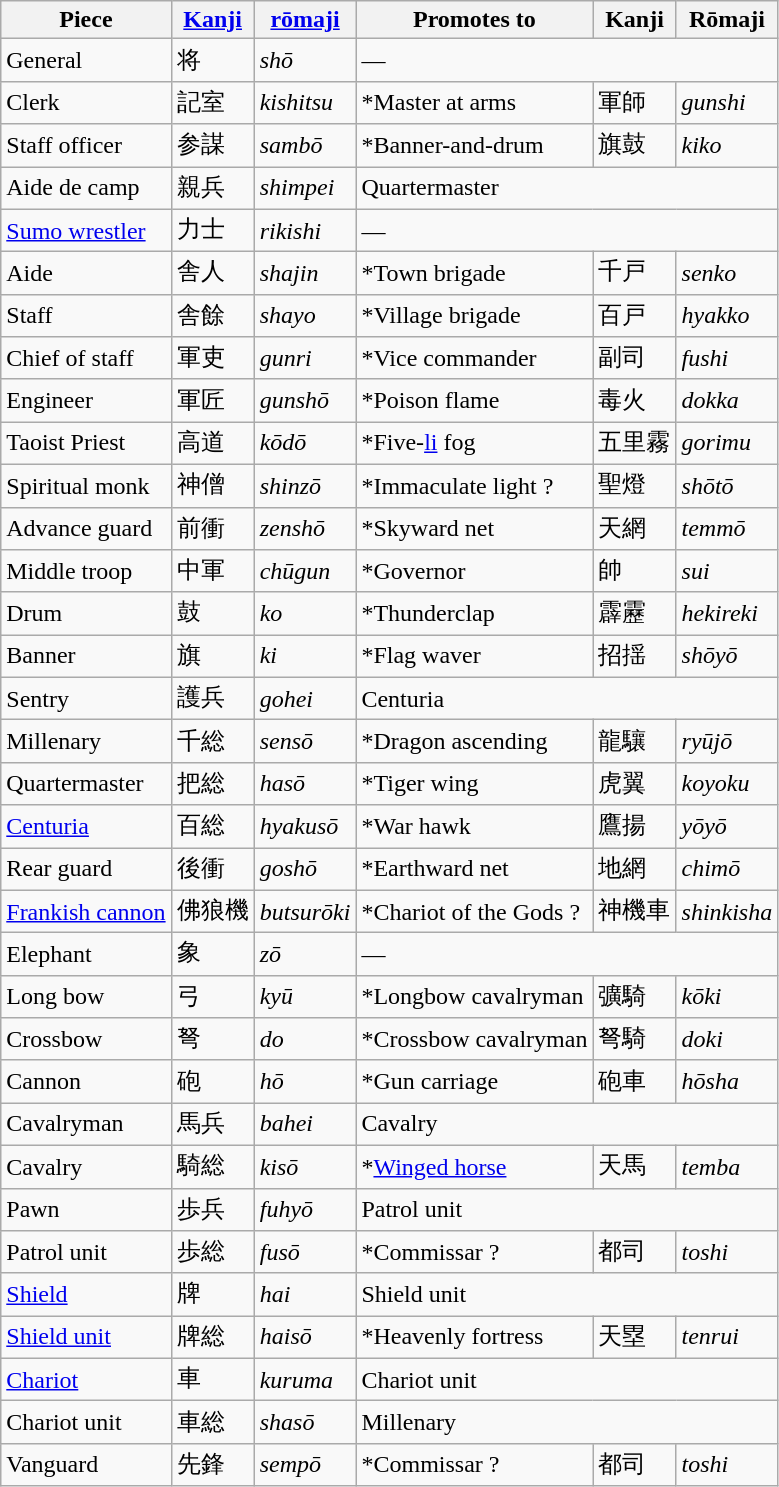<table class=wikitable>
<tr>
<th>Piece</th>
<th><a href='#'>Kanji</a></th>
<th><a href='#'>rōmaji</a></th>
<th>Promotes to</th>
<th>Kanji</th>
<th>Rōmaji</th>
</tr>
<tr>
<td>General</td>
<td>将</td>
<td><em>shō</em></td>
<td colspan=3>—</td>
</tr>
<tr>
<td>Clerk</td>
<td>記室</td>
<td><em>kishitsu</em></td>
<td>*Master at arms</td>
<td>軍師</td>
<td><em>gunshi</em></td>
</tr>
<tr>
<td>Staff officer</td>
<td>参謀</td>
<td><em>sambō</em></td>
<td>*Banner-and-drum</td>
<td>旗鼓</td>
<td><em>kiko</em></td>
</tr>
<tr>
<td>Aide de camp</td>
<td>親兵</td>
<td><em>shimpei</em></td>
<td colspan=3>Quartermaster</td>
</tr>
<tr>
<td><a href='#'>Sumo wrestler</a></td>
<td>力士</td>
<td><em>rikishi</em></td>
<td colspan=3>—</td>
</tr>
<tr>
<td>Aide</td>
<td>舎人</td>
<td><em>shajin</em></td>
<td>*Town brigade</td>
<td>千戸</td>
<td><em>senko</em></td>
</tr>
<tr>
<td>Staff</td>
<td>舎餘</td>
<td><em>shayo</em></td>
<td>*Village brigade</td>
<td>百戸</td>
<td><em>hyakko</em></td>
</tr>
<tr>
<td>Chief of staff</td>
<td>軍吏</td>
<td><em>gunri</em></td>
<td>*Vice commander</td>
<td>副司</td>
<td><em>fushi</em></td>
</tr>
<tr>
<td>Engineer</td>
<td>軍匠</td>
<td><em>gunshō</em></td>
<td>*Poison flame</td>
<td>毒火</td>
<td><em>dokka</em></td>
</tr>
<tr>
<td>Taoist Priest</td>
<td>高道</td>
<td><em>kōdō</em></td>
<td>*Five-<a href='#'>li</a> fog</td>
<td>五里霧</td>
<td><em>gorimu</em></td>
</tr>
<tr>
<td>Spiritual monk</td>
<td>神僧</td>
<td><em>shinzō</em></td>
<td>*Immaculate light ?</td>
<td>聖燈</td>
<td><em>shōtō</em></td>
</tr>
<tr>
<td>Advance guard</td>
<td>前衝</td>
<td><em>zenshō</em></td>
<td>*Skyward net</td>
<td>天網</td>
<td><em>temmō</em></td>
</tr>
<tr>
<td>Middle troop</td>
<td>中軍</td>
<td><em>chūgun</em></td>
<td>*Governor</td>
<td>帥</td>
<td><em>sui</em></td>
</tr>
<tr>
<td>Drum</td>
<td>鼓</td>
<td><em>ko</em></td>
<td>*Thunderclap</td>
<td>霹靂</td>
<td><em>hekireki</em></td>
</tr>
<tr>
<td>Banner</td>
<td>旗</td>
<td><em>ki</em></td>
<td>*Flag waver</td>
<td>招揺</td>
<td><em>shōyō</em></td>
</tr>
<tr>
<td>Sentry</td>
<td>護兵</td>
<td><em>gohei</em></td>
<td colspan=3>Centuria</td>
</tr>
<tr>
<td>Millenary</td>
<td>千総</td>
<td><em>sensō</em></td>
<td>*Dragon ascending</td>
<td>龍驤</td>
<td><em>ryūjō</em></td>
</tr>
<tr>
<td>Quartermaster</td>
<td>把総</td>
<td><em>hasō</em></td>
<td>*Tiger wing</td>
<td>虎翼</td>
<td><em>koyoku</em></td>
</tr>
<tr>
<td><a href='#'>Centuria</a></td>
<td>百総</td>
<td><em>hyakusō</em></td>
<td>*War hawk</td>
<td>鷹揚</td>
<td><em>yōyō</em></td>
</tr>
<tr>
<td>Rear guard</td>
<td>後衝</td>
<td><em>goshō</em></td>
<td>*Earthward net</td>
<td>地網</td>
<td><em>chimō</em></td>
</tr>
<tr>
<td><a href='#'>Frankish cannon</a></td>
<td>佛狼機</td>
<td><em>butsurōki</em></td>
<td>*Chariot of the Gods ?</td>
<td>神機車</td>
<td><em>shinkisha</em></td>
</tr>
<tr>
<td>Elephant</td>
<td>象</td>
<td><em>zō</em></td>
<td colspan=3>—</td>
</tr>
<tr>
<td>Long bow</td>
<td>弓</td>
<td><em>kyū</em></td>
<td>*Longbow cavalryman</td>
<td>彍騎</td>
<td><em>kōki</em></td>
</tr>
<tr>
<td>Crossbow</td>
<td>弩</td>
<td><em>do</em></td>
<td>*Crossbow cavalryman</td>
<td>弩騎</td>
<td><em>doki</em></td>
</tr>
<tr>
<td>Cannon</td>
<td>砲</td>
<td><em>hō</em></td>
<td>*Gun carriage</td>
<td>砲車</td>
<td><em>hōsha</em></td>
</tr>
<tr>
<td>Cavalryman</td>
<td>馬兵</td>
<td><em>bahei</em></td>
<td colspan=3>Cavalry</td>
</tr>
<tr>
<td>Cavalry</td>
<td>騎総</td>
<td><em>kisō</em></td>
<td>*<a href='#'>Winged horse</a></td>
<td>天馬</td>
<td><em>temba</em></td>
</tr>
<tr>
<td>Pawn</td>
<td>歩兵</td>
<td><em>fuhyō</em></td>
<td colspan=3>Patrol unit</td>
</tr>
<tr>
<td>Patrol unit</td>
<td>歩総</td>
<td><em>fusō</em></td>
<td>*Commissar ?</td>
<td>都司</td>
<td><em>toshi</em></td>
</tr>
<tr>
<td><a href='#'>Shield</a></td>
<td>牌</td>
<td><em>hai</em></td>
<td colspan=3>Shield unit</td>
</tr>
<tr>
<td><a href='#'>Shield unit</a></td>
<td>牌総</td>
<td><em>haisō</em></td>
<td>*Heavenly fortress</td>
<td>天塁</td>
<td><em>tenrui</em></td>
</tr>
<tr>
<td><a href='#'>Chariot</a></td>
<td>車</td>
<td><em>kuruma</em></td>
<td colspan=3>Chariot unit</td>
</tr>
<tr>
<td>Chariot unit</td>
<td>車総</td>
<td><em>shasō</em></td>
<td colspan=3>Millenary</td>
</tr>
<tr>
<td>Vanguard</td>
<td>先鋒</td>
<td><em>sempō</em></td>
<td>*Commissar ?</td>
<td>都司</td>
<td><em>toshi</em></td>
</tr>
</table>
